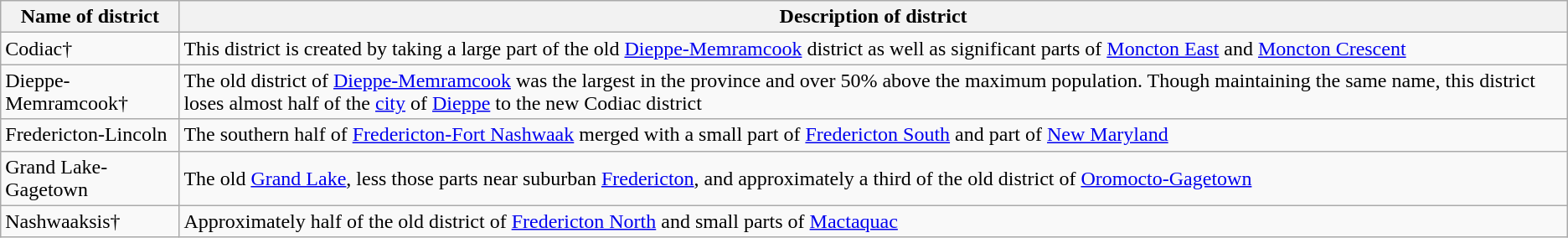<table class="wikitable">
<tr>
<th>Name of district</th>
<th>Description of district</th>
</tr>
<tr>
<td>Codiac†</td>
<td>This district is created by taking a large part of the old <a href='#'>Dieppe-Memramcook</a> district as well as significant parts of <a href='#'>Moncton East</a> and <a href='#'>Moncton Crescent</a></td>
</tr>
<tr>
<td>Dieppe-Memramcook†</td>
<td>The old district of <a href='#'>Dieppe-Memramcook</a> was the largest in the province and over 50% above the maximum population.  Though maintaining the same name, this district loses almost half of the <a href='#'>city</a> of <a href='#'>Dieppe</a> to the new Codiac district</td>
</tr>
<tr>
<td>Fredericton-Lincoln</td>
<td>The southern half of <a href='#'>Fredericton-Fort Nashwaak</a> merged with a small part of <a href='#'>Fredericton South</a> and part of <a href='#'>New Maryland</a></td>
</tr>
<tr>
<td>Grand Lake-Gagetown</td>
<td>The old <a href='#'>Grand Lake</a>, less those parts near suburban <a href='#'>Fredericton</a>, and approximately a third of the old district of <a href='#'>Oromocto-Gagetown</a></td>
</tr>
<tr>
<td>Nashwaaksis†</td>
<td>Approximately half of the old district of <a href='#'>Fredericton North</a> and small parts of <a href='#'>Mactaquac</a></td>
</tr>
</table>
